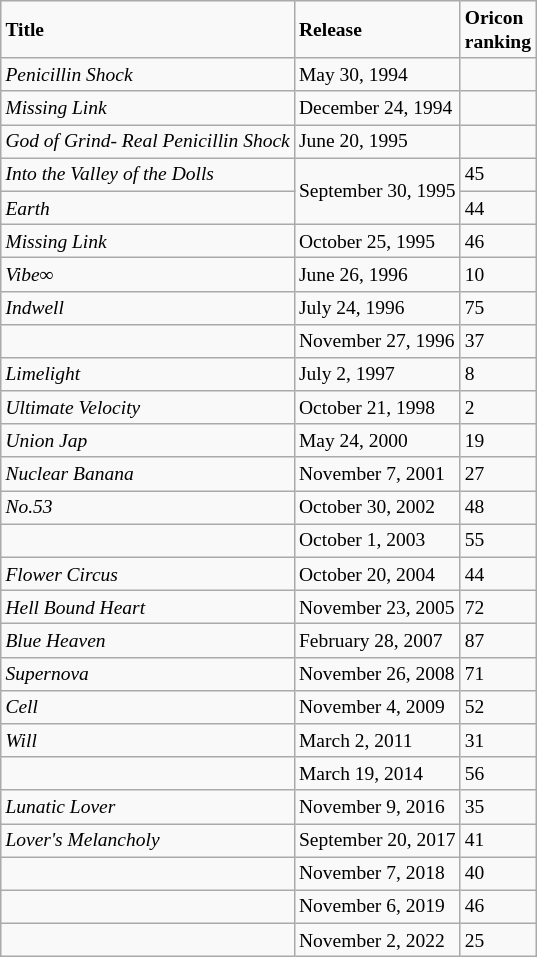<table class="wikitable" style=font-size:small>
<tr>
<td><strong>Title</strong></td>
<td><strong>Release</strong></td>
<td><strong>Oricon<br>ranking</strong></td>
</tr>
<tr>
<td><em>Penicillin Shock</em></td>
<td>May 30, 1994</td>
<td></td>
</tr>
<tr>
<td><em>Missing Link</em></td>
<td>December 24, 1994</td>
<td></td>
</tr>
<tr>
<td><em>God of Grind- Real Penicillin Shock</em></td>
<td>June 20, 1995</td>
<td></td>
</tr>
<tr>
<td><em>Into the Valley of the Dolls</em></td>
<td rowspan="2">September 30, 1995</td>
<td>45</td>
</tr>
<tr>
<td><em>Earth</em></td>
<td>44</td>
</tr>
<tr>
<td><em>Missing Link</em></td>
<td>October 25, 1995</td>
<td>46</td>
</tr>
<tr>
<td><em>Vibe∞</em></td>
<td>June 26, 1996</td>
<td>10</td>
</tr>
<tr>
<td><em>Indwell</em></td>
<td>July 24, 1996</td>
<td>75</td>
</tr>
<tr>
<td></td>
<td>November 27, 1996</td>
<td>37</td>
</tr>
<tr>
<td><em>Limelight</em></td>
<td>July 2, 1997</td>
<td>8</td>
</tr>
<tr>
<td><em>Ultimate Velocity</em></td>
<td>October 21, 1998</td>
<td>2</td>
</tr>
<tr>
<td><em>Union Jap</em></td>
<td>May 24, 2000</td>
<td>19</td>
</tr>
<tr>
<td><em>Nuclear Banana</em></td>
<td>November 7, 2001</td>
<td>27</td>
</tr>
<tr>
<td><em>No.53</em></td>
<td>October 30, 2002</td>
<td>48</td>
</tr>
<tr>
<td></td>
<td>October 1, 2003</td>
<td>55</td>
</tr>
<tr>
<td><em>Flower Circus</em></td>
<td>October 20, 2004</td>
<td>44</td>
</tr>
<tr>
<td><em>Hell Bound Heart</em></td>
<td>November 23, 2005</td>
<td>72</td>
</tr>
<tr>
<td><em>Blue Heaven</em></td>
<td>February 28, 2007</td>
<td>87</td>
</tr>
<tr>
<td><em>Supernova</em></td>
<td>November 26, 2008</td>
<td>71</td>
</tr>
<tr>
<td><em>Cell</em></td>
<td>November 4, 2009</td>
<td>52</td>
</tr>
<tr>
<td><em>Will</em></td>
<td>March 2, 2011</td>
<td>31</td>
</tr>
<tr>
<td></td>
<td>March 19, 2014</td>
<td>56</td>
</tr>
<tr>
<td><em>Lunatic Lover</em></td>
<td>November 9, 2016</td>
<td>35</td>
</tr>
<tr>
<td><em>Lover's Melancholy</em></td>
<td>September 20, 2017</td>
<td>41</td>
</tr>
<tr>
<td></td>
<td>November 7, 2018</td>
<td>40</td>
</tr>
<tr>
<td></td>
<td>November 6, 2019</td>
<td>46</td>
</tr>
<tr>
<td></td>
<td>November 2, 2022</td>
<td>25</td>
</tr>
</table>
